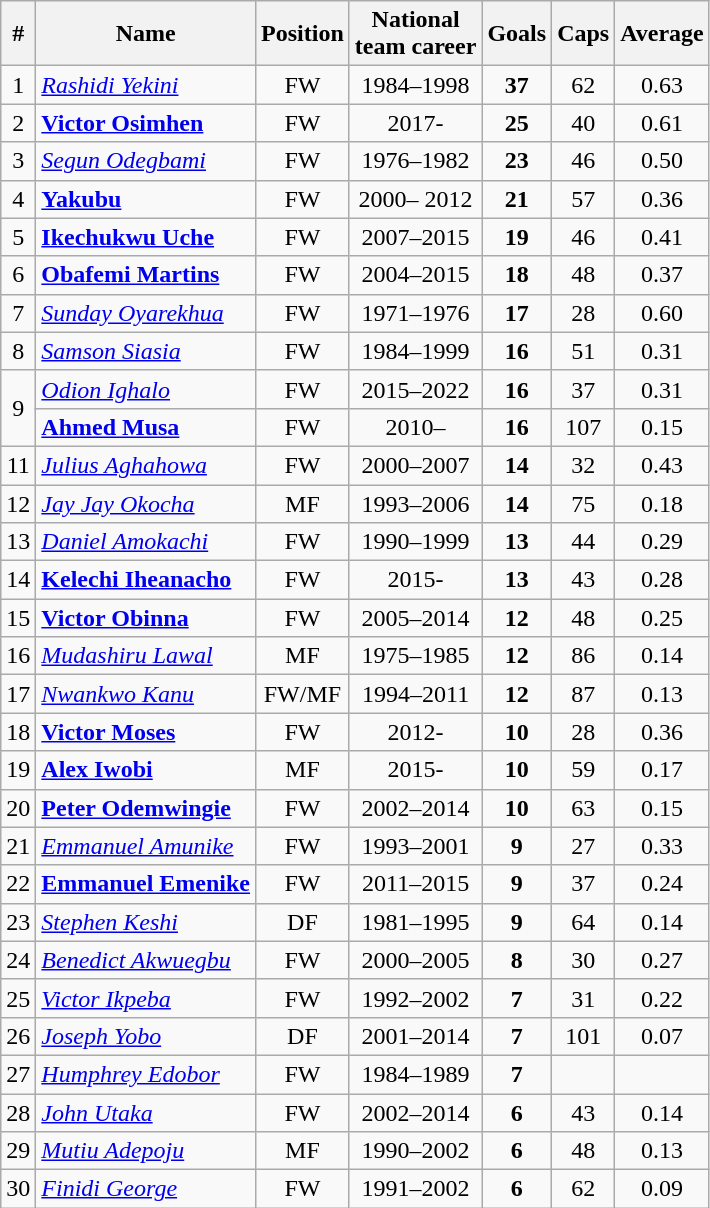<table class="wikitable sortable" style="text-align: center;">
<tr>
<th>#</th>
<th>Name</th>
<th>Position</th>
<th>National<br>team career</th>
<th>Goals</th>
<th>Caps</th>
<th>Average</th>
</tr>
<tr>
<td>1</td>
<td align="left"><em><a href='#'>Rashidi Yekini</a></em></td>
<td>FW</td>
<td>1984–1998</td>
<td><strong>37</strong></td>
<td>62</td>
<td>0.63</td>
</tr>
<tr>
<td>2</td>
<td align="left"><strong><a href='#'>Victor Osimhen</a></strong></td>
<td>FW</td>
<td>2017-</td>
<td><strong>25</strong></td>
<td>40</td>
<td>0.61</td>
</tr>
<tr>
<td>3</td>
<td align="left"><em><a href='#'>Segun Odegbami</a></em></td>
<td>FW</td>
<td>1976–1982</td>
<td><strong>23</strong></td>
<td>46</td>
<td>0.50</td>
</tr>
<tr>
<td>4</td>
<td align="left"><strong><a href='#'>Yakubu</a></strong></td>
<td>FW</td>
<td>2000– 2012</td>
<td><strong>21</strong></td>
<td>57</td>
<td>0.36</td>
</tr>
<tr>
<td>5</td>
<td align="left"><strong><a href='#'>Ikechukwu Uche</a></strong></td>
<td>FW</td>
<td>2007–2015</td>
<td><strong>19</strong></td>
<td>46</td>
<td>0.41</td>
</tr>
<tr>
<td>6</td>
<td align="left"><strong><a href='#'>Obafemi Martins</a></strong></td>
<td>FW</td>
<td>2004–2015</td>
<td><strong>18</strong></td>
<td>48</td>
<td>0.37</td>
</tr>
<tr>
<td>7</td>
<td align="left"><em><a href='#'>Sunday Oyarekhua</a></em></td>
<td>FW</td>
<td>1971–1976</td>
<td><strong>17</strong></td>
<td>28</td>
<td>0.60</td>
</tr>
<tr>
<td>8</td>
<td align="left"><em><a href='#'>Samson Siasia</a></em></td>
<td>FW</td>
<td>1984–1999</td>
<td><strong>16</strong></td>
<td>51</td>
<td>0.31</td>
</tr>
<tr>
<td rowspan="2">9</td>
<td align="left"><em><a href='#'>Odion Ighalo</a></em></td>
<td>FW</td>
<td>2015–2022</td>
<td><strong>16</strong></td>
<td>37</td>
<td>0.31</td>
</tr>
<tr>
<td align="left"><strong><a href='#'>Ahmed Musa</a></strong></td>
<td>FW</td>
<td>2010–</td>
<td><strong>16</strong></td>
<td>107</td>
<td>0.15</td>
</tr>
<tr>
<td>11</td>
<td align="left"><em><a href='#'>Julius Aghahowa</a></em></td>
<td>FW</td>
<td>2000–2007</td>
<td><strong>14</strong></td>
<td>32</td>
<td>0.43</td>
</tr>
<tr>
<td>12</td>
<td align="left"><em><a href='#'>Jay Jay Okocha</a></em></td>
<td>MF</td>
<td>1993–2006</td>
<td><strong>14</strong></td>
<td>75</td>
<td>0.18</td>
</tr>
<tr>
<td>13</td>
<td align="left"><em><a href='#'>Daniel Amokachi</a></em></td>
<td>FW</td>
<td>1990–1999</td>
<td><strong>13</strong></td>
<td>44</td>
<td>0.29</td>
</tr>
<tr>
<td>14</td>
<td align="left"><strong><a href='#'>Kelechi Iheanacho</a></strong></td>
<td>FW</td>
<td>2015-</td>
<td><strong>13</strong></td>
<td>43</td>
<td>0.28</td>
</tr>
<tr>
<td>15</td>
<td align="left"><strong><a href='#'>Victor Obinna</a></strong></td>
<td>FW</td>
<td>2005–2014</td>
<td><strong>12</strong></td>
<td>48</td>
<td>0.25</td>
</tr>
<tr>
<td>16</td>
<td align="left"><em><a href='#'>Mudashiru Lawal</a></em></td>
<td>MF</td>
<td>1975–1985</td>
<td><strong>12</strong></td>
<td>86</td>
<td>0.14</td>
</tr>
<tr>
<td>17</td>
<td align="left"><em><a href='#'>Nwankwo Kanu</a></em></td>
<td>FW/MF</td>
<td>1994–2011</td>
<td><strong>12</strong></td>
<td>87</td>
<td>0.13</td>
</tr>
<tr>
<td>18</td>
<td align="left"><strong><a href='#'>Victor Moses</a></strong></td>
<td>FW</td>
<td>2012-</td>
<td><strong>10</strong></td>
<td>28</td>
<td>0.36</td>
</tr>
<tr>
<td>19</td>
<td align="left"><strong><a href='#'>Alex Iwobi</a></strong></td>
<td>MF</td>
<td>2015-</td>
<td><strong>10</strong></td>
<td>59</td>
<td>0.17</td>
</tr>
<tr>
<td>20</td>
<td align="left"><strong><a href='#'>Peter Odemwingie</a></strong></td>
<td>FW</td>
<td>2002–2014</td>
<td><strong>10</strong></td>
<td>63</td>
<td>0.15</td>
</tr>
<tr>
<td>21</td>
<td align="left"><em><a href='#'>Emmanuel Amunike</a></em></td>
<td>FW</td>
<td>1993–2001</td>
<td><strong>9</strong></td>
<td>27</td>
<td>0.33</td>
</tr>
<tr>
<td>22</td>
<td align="left"><strong><a href='#'>Emmanuel Emenike</a></strong></td>
<td>FW</td>
<td>2011–2015</td>
<td><strong>9</strong></td>
<td>37</td>
<td>0.24</td>
</tr>
<tr>
<td>23</td>
<td align="left"><em><a href='#'>Stephen Keshi</a></em></td>
<td>DF</td>
<td>1981–1995</td>
<td><strong>9</strong></td>
<td>64</td>
<td>0.14</td>
</tr>
<tr>
<td>24</td>
<td align="left"><em><a href='#'>Benedict Akwuegbu</a></em></td>
<td>FW</td>
<td>2000–2005</td>
<td><strong>8</strong></td>
<td>30</td>
<td>0.27</td>
</tr>
<tr>
<td>25</td>
<td align="left"><em><a href='#'>Victor Ikpeba</a></em></td>
<td>FW</td>
<td>1992–2002</td>
<td><strong>7</strong></td>
<td>31</td>
<td>0.22</td>
</tr>
<tr>
<td>26</td>
<td align="left"><em><a href='#'>Joseph Yobo</a></em></td>
<td>DF</td>
<td>2001–2014</td>
<td><strong>7</strong></td>
<td>101</td>
<td>0.07</td>
</tr>
<tr>
<td>27</td>
<td align="left"><em><a href='#'>Humphrey Edobor</a></em></td>
<td>FW</td>
<td>1984–1989</td>
<td><strong>7</strong></td>
<td></td>
<td></td>
</tr>
<tr>
<td>28</td>
<td align="left"><em><a href='#'>John Utaka</a></em></td>
<td>FW</td>
<td>2002–2014</td>
<td><strong>6</strong></td>
<td>43</td>
<td>0.14</td>
</tr>
<tr>
<td>29</td>
<td align="left"><em><a href='#'>Mutiu Adepoju</a></em></td>
<td>MF</td>
<td>1990–2002</td>
<td><strong>6</strong></td>
<td>48</td>
<td>0.13</td>
</tr>
<tr>
<td>30</td>
<td align="left"><em><a href='#'>Finidi George</a></em></td>
<td>FW</td>
<td>1991–2002</td>
<td><strong>6</strong></td>
<td>62</td>
<td>0.09</td>
</tr>
</table>
